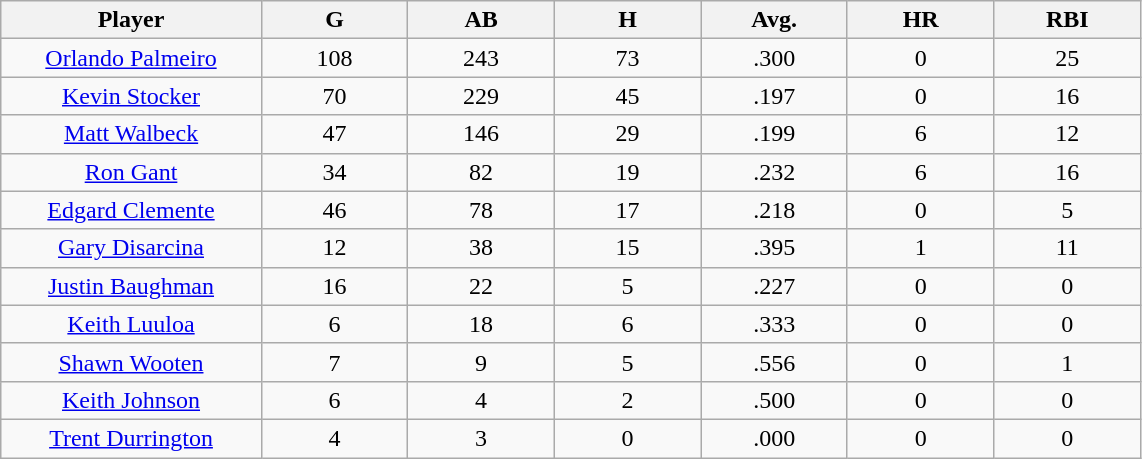<table class="wikitable sortable">
<tr>
<th bgcolor="#DDDDFF" width="16%">Player</th>
<th bgcolor="#DDDDFF" width="9%">G</th>
<th bgcolor="#DDDDFF" width="9%">AB</th>
<th bgcolor="#DDDDFF" width="9%">H</th>
<th bgcolor="#DDDDFF" width="9%">Avg.</th>
<th bgcolor="#DDDDFF" width="9%">HR</th>
<th bgcolor="#DDDDFF" width="9%">RBI</th>
</tr>
<tr align=center>
<td><a href='#'>Orlando Palmeiro</a></td>
<td>108</td>
<td>243</td>
<td>73</td>
<td>.300</td>
<td>0</td>
<td>25</td>
</tr>
<tr align=center>
<td><a href='#'>Kevin Stocker</a></td>
<td>70</td>
<td>229</td>
<td>45</td>
<td>.197</td>
<td>0</td>
<td>16</td>
</tr>
<tr align=center>
<td><a href='#'>Matt Walbeck</a></td>
<td>47</td>
<td>146</td>
<td>29</td>
<td>.199</td>
<td>6</td>
<td>12</td>
</tr>
<tr align=center>
<td><a href='#'>Ron Gant</a></td>
<td>34</td>
<td>82</td>
<td>19</td>
<td>.232</td>
<td>6</td>
<td>16</td>
</tr>
<tr align=center>
<td><a href='#'>Edgard Clemente</a></td>
<td>46</td>
<td>78</td>
<td>17</td>
<td>.218</td>
<td>0</td>
<td>5</td>
</tr>
<tr align=center>
<td><a href='#'>Gary Disarcina</a></td>
<td>12</td>
<td>38</td>
<td>15</td>
<td>.395</td>
<td>1</td>
<td>11</td>
</tr>
<tr align=center>
<td><a href='#'>Justin Baughman</a></td>
<td>16</td>
<td>22</td>
<td>5</td>
<td>.227</td>
<td>0</td>
<td>0</td>
</tr>
<tr align=center>
<td><a href='#'>Keith Luuloa</a></td>
<td>6</td>
<td>18</td>
<td>6</td>
<td>.333</td>
<td>0</td>
<td>0</td>
</tr>
<tr align=center>
<td><a href='#'>Shawn Wooten</a></td>
<td>7</td>
<td>9</td>
<td>5</td>
<td>.556</td>
<td>0</td>
<td>1</td>
</tr>
<tr align=center>
<td><a href='#'>Keith Johnson</a></td>
<td>6</td>
<td>4</td>
<td>2</td>
<td>.500</td>
<td>0</td>
<td>0</td>
</tr>
<tr align=center>
<td><a href='#'>Trent Durrington</a></td>
<td>4</td>
<td>3</td>
<td>0</td>
<td>.000</td>
<td>0</td>
<td>0</td>
</tr>
</table>
